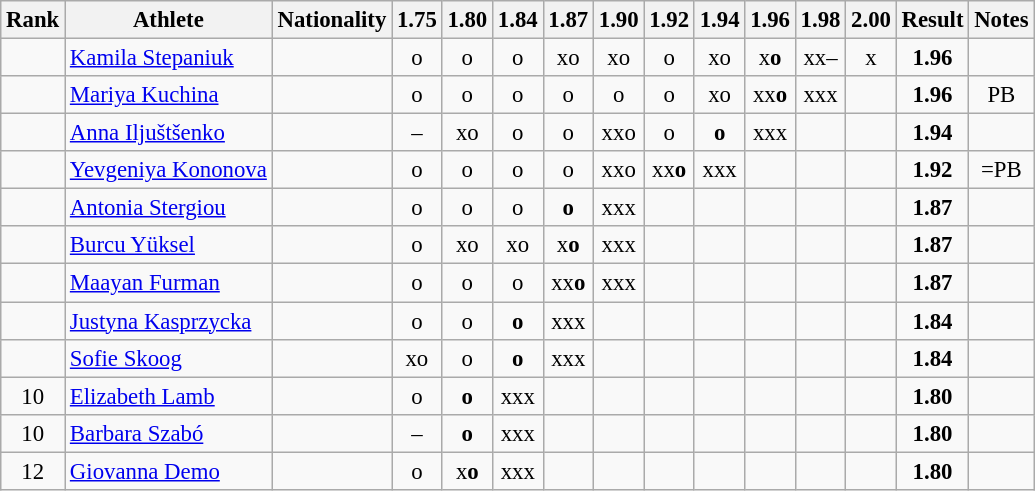<table class="wikitable sortable" style="text-align:center;font-size:95%">
<tr>
<th>Rank</th>
<th>Athlete</th>
<th>Nationality</th>
<th>1.75</th>
<th>1.80</th>
<th>1.84</th>
<th>1.87</th>
<th>1.90</th>
<th>1.92</th>
<th>1.94</th>
<th>1.96</th>
<th>1.98</th>
<th>2.00</th>
<th>Result</th>
<th>Notes</th>
</tr>
<tr>
<td></td>
<td align="left"><a href='#'>Kamila Stepaniuk</a></td>
<td align=left></td>
<td>o</td>
<td>o</td>
<td>o</td>
<td>xo</td>
<td>xo</td>
<td>o</td>
<td>xo</td>
<td>x<strong>o</strong></td>
<td>xx–</td>
<td>x</td>
<td><strong>1.96</strong></td>
<td></td>
</tr>
<tr>
<td></td>
<td align="left"><a href='#'>Mariya Kuchina</a></td>
<td align=left></td>
<td>o</td>
<td>o</td>
<td>o</td>
<td>o</td>
<td>o</td>
<td>o</td>
<td>xo</td>
<td>xx<strong>o</strong></td>
<td>xxx</td>
<td></td>
<td><strong>1.96</strong></td>
<td>PB</td>
</tr>
<tr>
<td></td>
<td align="left"><a href='#'>Anna Iljuštšenko</a></td>
<td align=left></td>
<td>–</td>
<td>xo</td>
<td>o</td>
<td>o</td>
<td>xxo</td>
<td>o</td>
<td><strong>o</strong></td>
<td>xxx</td>
<td></td>
<td></td>
<td><strong>1.94</strong></td>
<td></td>
</tr>
<tr>
<td></td>
<td align="left"><a href='#'>Yevgeniya Kononova</a></td>
<td align=left></td>
<td>o</td>
<td>o</td>
<td>o</td>
<td>o</td>
<td>xxo</td>
<td>xx<strong>o</strong></td>
<td>xxx</td>
<td></td>
<td></td>
<td></td>
<td><strong>1.92</strong></td>
<td>=PB</td>
</tr>
<tr>
<td></td>
<td align="left"><a href='#'>Antonia Stergiou</a></td>
<td align=left></td>
<td>o</td>
<td>o</td>
<td>o</td>
<td><strong>o</strong></td>
<td>xxx</td>
<td></td>
<td></td>
<td></td>
<td></td>
<td></td>
<td><strong>1.87</strong></td>
<td></td>
</tr>
<tr>
<td></td>
<td align="left"><a href='#'>Burcu Yüksel</a></td>
<td align=left></td>
<td>o</td>
<td>xo</td>
<td>xo</td>
<td>x<strong>o</strong></td>
<td>xxx</td>
<td></td>
<td></td>
<td></td>
<td></td>
<td></td>
<td><strong>1.87</strong></td>
<td></td>
</tr>
<tr>
<td></td>
<td align="left"><a href='#'>Maayan Furman</a></td>
<td align=left></td>
<td>o</td>
<td>o</td>
<td>o</td>
<td>xx<strong>o</strong></td>
<td>xxx</td>
<td></td>
<td></td>
<td></td>
<td></td>
<td></td>
<td><strong>1.87</strong></td>
<td></td>
</tr>
<tr>
<td></td>
<td align="left"><a href='#'>Justyna Kasprzycka</a></td>
<td align=left></td>
<td>o</td>
<td>o</td>
<td><strong>o</strong></td>
<td>xxx</td>
<td></td>
<td></td>
<td></td>
<td></td>
<td></td>
<td></td>
<td><strong>1.84</strong></td>
<td></td>
</tr>
<tr>
<td></td>
<td align="left"><a href='#'>Sofie Skoog</a></td>
<td align=left></td>
<td>xo</td>
<td>o</td>
<td><strong>o</strong></td>
<td>xxx</td>
<td></td>
<td></td>
<td></td>
<td></td>
<td></td>
<td></td>
<td><strong>1.84</strong></td>
<td></td>
</tr>
<tr>
<td>10</td>
<td align="left"><a href='#'>Elizabeth Lamb</a></td>
<td align=left></td>
<td>o</td>
<td><strong>o</strong></td>
<td>xxx</td>
<td></td>
<td></td>
<td></td>
<td></td>
<td></td>
<td></td>
<td></td>
<td><strong>1.80</strong></td>
<td></td>
</tr>
<tr>
<td>10</td>
<td align="left"><a href='#'>Barbara Szabó</a></td>
<td align=left></td>
<td>–</td>
<td><strong>o</strong></td>
<td>xxx</td>
<td></td>
<td></td>
<td></td>
<td></td>
<td></td>
<td></td>
<td></td>
<td><strong>1.80</strong></td>
<td></td>
</tr>
<tr>
<td>12</td>
<td align="left"><a href='#'>Giovanna Demo</a></td>
<td align=left></td>
<td>o</td>
<td>x<strong>o</strong></td>
<td>xxx</td>
<td></td>
<td></td>
<td></td>
<td></td>
<td></td>
<td></td>
<td></td>
<td><strong>1.80</strong></td>
<td></td>
</tr>
</table>
